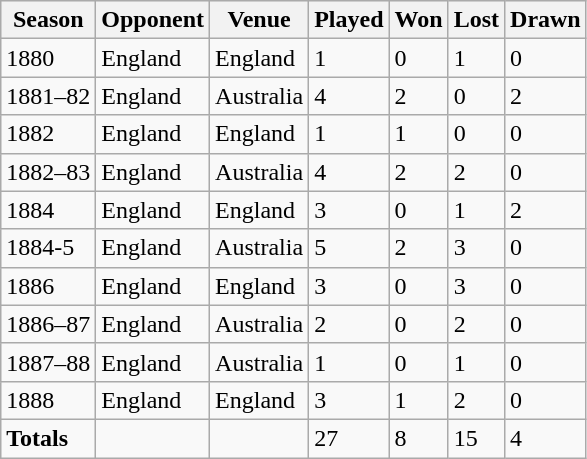<table class="wikitable">
<tr style="background:#efefef;">
<th>Season</th>
<th>Opponent</th>
<th>Venue</th>
<th>Played</th>
<th>Won</th>
<th>Lost</th>
<th>Drawn</th>
</tr>
<tr>
<td>1880</td>
<td>England</td>
<td>England</td>
<td>1</td>
<td>0</td>
<td>1</td>
<td>0</td>
</tr>
<tr>
<td>1881–82</td>
<td>England</td>
<td>Australia</td>
<td>4</td>
<td>2</td>
<td>0</td>
<td>2</td>
</tr>
<tr>
<td>1882</td>
<td>England</td>
<td>England</td>
<td>1</td>
<td>1</td>
<td>0</td>
<td>0</td>
</tr>
<tr>
<td>1882–83</td>
<td>England</td>
<td>Australia</td>
<td>4</td>
<td>2</td>
<td>2</td>
<td>0</td>
</tr>
<tr>
<td>1884</td>
<td>England</td>
<td>England</td>
<td>3</td>
<td>0</td>
<td>1</td>
<td>2</td>
</tr>
<tr>
<td>1884-5</td>
<td>England</td>
<td>Australia</td>
<td>5</td>
<td>2</td>
<td>3</td>
<td>0</td>
</tr>
<tr>
<td>1886</td>
<td>England</td>
<td>England</td>
<td>3</td>
<td>0</td>
<td>3</td>
<td>0</td>
</tr>
<tr>
<td>1886–87</td>
<td>England</td>
<td>Australia</td>
<td>2</td>
<td>0</td>
<td>2</td>
<td>0</td>
</tr>
<tr>
<td>1887–88</td>
<td>England</td>
<td>Australia</td>
<td>1</td>
<td>0</td>
<td>1</td>
<td>0</td>
</tr>
<tr>
<td>1888</td>
<td>England</td>
<td>England</td>
<td>3</td>
<td>1</td>
<td>2</td>
<td>0</td>
</tr>
<tr>
<td><strong>Totals</strong></td>
<td></td>
<td></td>
<td>27</td>
<td>8</td>
<td>15</td>
<td>4</td>
</tr>
</table>
